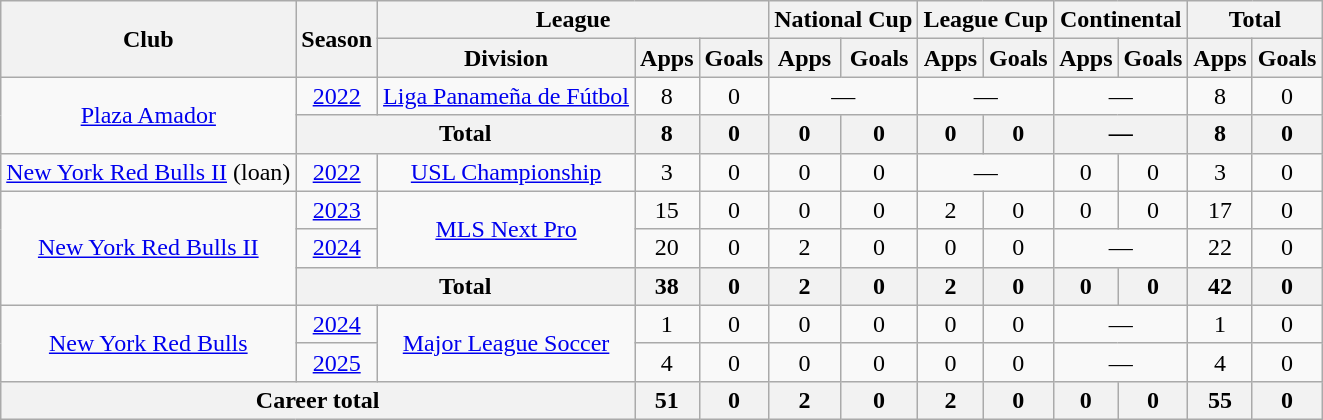<table class="wikitable" style="text-align:center">
<tr>
<th rowspan="2">Club</th>
<th rowspan="2">Season</th>
<th colspan="3">League</th>
<th colspan="2">National Cup </th>
<th colspan="2">League Cup</th>
<th colspan="2">Continental</th>
<th colspan="2">Total</th>
</tr>
<tr>
<th>Division</th>
<th>Apps</th>
<th>Goals</th>
<th>Apps</th>
<th>Goals</th>
<th>Apps</th>
<th>Goals</th>
<th>Apps</th>
<th>Goals</th>
<th>Apps</th>
<th>Goals</th>
</tr>
<tr>
<td rowspan="2"><a href='#'>Plaza Amador</a></td>
<td><a href='#'>2022</a></td>
<td rowspan="1"><a href='#'>Liga Panameña de Fútbol</a></td>
<td>8</td>
<td>0</td>
<td colspan="2">—</td>
<td colspan="2">—</td>
<td colspan="2">—</td>
<td>8</td>
<td>0</td>
</tr>
<tr>
<th colspan="2">Total</th>
<th>8</th>
<th>0</th>
<th>0</th>
<th>0</th>
<th>0</th>
<th>0</th>
<th colspan="2">—</th>
<th>8</th>
<th>0</th>
</tr>
<tr>
<td><a href='#'>New York Red Bulls II</a> (loan)</td>
<td><a href='#'>2022</a></td>
<td><a href='#'>USL Championship</a></td>
<td>3</td>
<td>0</td>
<td>0</td>
<td>0</td>
<td colspan="2">—</td>
<td>0</td>
<td>0</td>
<td>3</td>
<td>0</td>
</tr>
<tr>
<td rowspan="3"><a href='#'>New York Red Bulls II</a></td>
<td><a href='#'>2023</a></td>
<td rowspan="2"><a href='#'>MLS Next Pro</a></td>
<td>15</td>
<td>0</td>
<td>0</td>
<td>0</td>
<td>2</td>
<td>0</td>
<td>0</td>
<td>0</td>
<td>17</td>
<td>0</td>
</tr>
<tr>
<td><a href='#'>2024</a></td>
<td>20</td>
<td>0</td>
<td>2</td>
<td>0</td>
<td>0</td>
<td>0</td>
<td colspan="2">—</td>
<td>22</td>
<td>0</td>
</tr>
<tr>
<th colspan="2">Total</th>
<th>38</th>
<th>0</th>
<th>2</th>
<th>0</th>
<th>2</th>
<th>0</th>
<th>0</th>
<th>0</th>
<th>42</th>
<th>0</th>
</tr>
<tr>
<td rowspan="2"><a href='#'>New York Red Bulls</a></td>
<td><a href='#'>2024</a></td>
<td rowspan="2"><a href='#'>Major League Soccer</a></td>
<td>1</td>
<td>0</td>
<td>0</td>
<td>0</td>
<td>0</td>
<td>0</td>
<td colspan="2">—</td>
<td>1</td>
<td>0</td>
</tr>
<tr>
<td><a href='#'>2025</a></td>
<td>4</td>
<td>0</td>
<td>0</td>
<td>0</td>
<td>0</td>
<td>0</td>
<td colspan="2">—</td>
<td>4</td>
<td>0</td>
</tr>
<tr>
<th colspan="3">Career total</th>
<th>51</th>
<th>0</th>
<th>2</th>
<th>0</th>
<th>2</th>
<th>0</th>
<th>0</th>
<th>0</th>
<th>55</th>
<th>0</th>
</tr>
</table>
